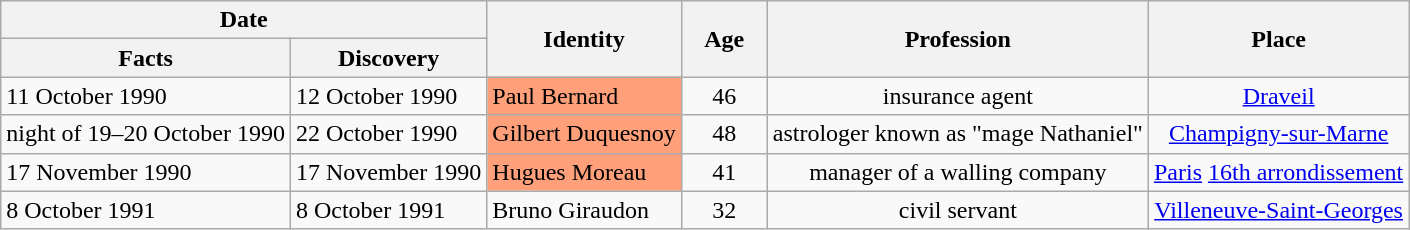<table class="wikitable centre" style="margin-bottom: 10px;">
<tr>
<th colspan="2" scope="col">Date</th>
<th rowspan="2" scope="col">Identity</th>
<th rowspan="2" scope="col" style="width:50px;">Age</th>
<th rowspan="2" scope="col">Profession</th>
<th rowspan="2" scope="col">Place</th>
</tr>
<tr>
<th scope="col">Facts</th>
<th scope="col">Discovery</th>
</tr>
<tr>
<td scope="row" style="text-align: left;">11 October 1990</td>
<td scope="row" style="text-align: left;">12 October 1990</td>
<td style="background:LightSalmon">Paul Bernard</td>
<td style="text-align: center;">46</td>
<td style="text-align: center;">insurance agent</td>
<td style="text-align: center;"><a href='#'>Draveil</a></td>
</tr>
<tr>
<td scope="row" style="text-align: left;">night of 19–20 October 1990</td>
<td scope="row" style="text-align: left;">22 October 1990</td>
<td style="background:LightSalmon">Gilbert Duquesnoy</td>
<td style="text-align: center;">48</td>
<td style="text-align: center;">astrologer known as "mage Nathaniel"</td>
<td style="text-align: center;"><a href='#'>Champigny-sur-Marne</a></td>
</tr>
<tr>
<td scope="row" style="text-align: left;">17 November 1990</td>
<td scope="row" style="text-align: left;">17 November 1990</td>
<td style="background:LightSalmon">Hugues Moreau</td>
<td style="text-align: center;">41</td>
<td style="text-align: center;">manager of a walling company</td>
<td style="text-align: center;"><a href='#'>Paris</a> <a href='#'>16th arrondissement</a></td>
</tr>
<tr>
<td scope="row" style="text-align: left;">8 October 1991</td>
<td scope="row" style="text-align: left;">8 October 1991</td>
<td>Bruno Giraudon</td>
<td style="text-align: center;">32</td>
<td style="text-align: center;">civil servant</td>
<td style="text-align: center;"><a href='#'>Villeneuve-Saint-Georges</a></td>
</tr>
</table>
